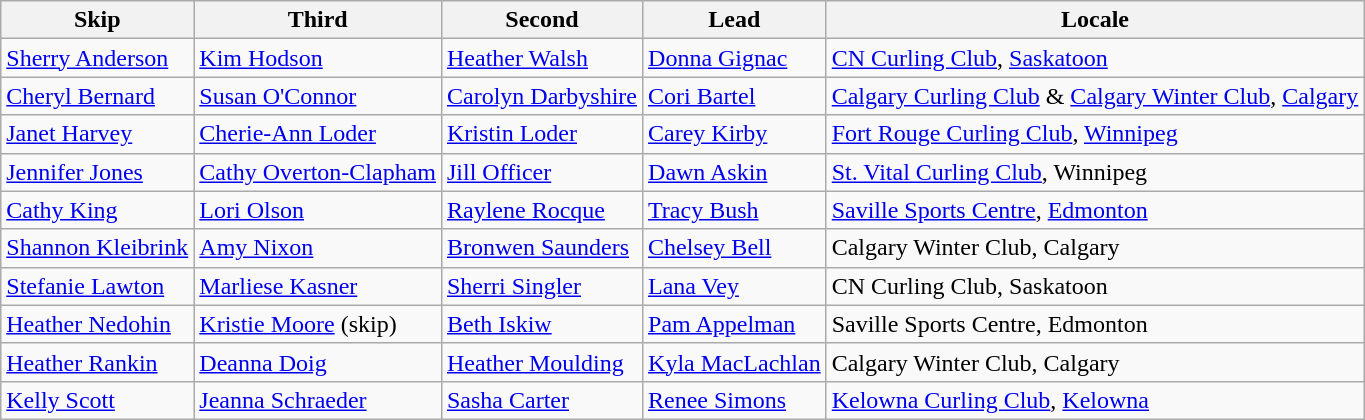<table class="wikitable">
<tr>
<th>Skip</th>
<th>Third</th>
<th>Second</th>
<th>Lead</th>
<th>Locale</th>
</tr>
<tr>
<td><a href='#'>Sherry Anderson</a></td>
<td><a href='#'>Kim Hodson</a></td>
<td><a href='#'>Heather Walsh</a></td>
<td><a href='#'>Donna Gignac</a></td>
<td> <a href='#'>CN Curling Club</a>, <a href='#'>Saskatoon</a></td>
</tr>
<tr>
<td><a href='#'>Cheryl Bernard</a></td>
<td><a href='#'>Susan O'Connor</a></td>
<td><a href='#'>Carolyn Darbyshire</a></td>
<td><a href='#'>Cori Bartel</a></td>
<td> <a href='#'>Calgary Curling Club</a> & <a href='#'>Calgary Winter Club</a>, <a href='#'>Calgary</a></td>
</tr>
<tr>
<td><a href='#'>Janet Harvey</a></td>
<td><a href='#'>Cherie-Ann Loder</a></td>
<td><a href='#'>Kristin Loder</a></td>
<td><a href='#'>Carey Kirby</a></td>
<td> <a href='#'>Fort Rouge Curling Club</a>, <a href='#'>Winnipeg</a></td>
</tr>
<tr>
<td><a href='#'>Jennifer Jones</a></td>
<td><a href='#'>Cathy Overton-Clapham</a></td>
<td><a href='#'>Jill Officer</a></td>
<td><a href='#'>Dawn Askin</a></td>
<td> <a href='#'>St. Vital Curling Club</a>, Winnipeg</td>
</tr>
<tr>
<td><a href='#'>Cathy King</a></td>
<td><a href='#'>Lori Olson</a></td>
<td><a href='#'>Raylene Rocque</a></td>
<td><a href='#'>Tracy Bush</a></td>
<td> <a href='#'>Saville Sports Centre</a>, <a href='#'>Edmonton</a></td>
</tr>
<tr>
<td><a href='#'>Shannon Kleibrink</a></td>
<td><a href='#'>Amy Nixon</a></td>
<td><a href='#'>Bronwen Saunders</a></td>
<td><a href='#'>Chelsey Bell</a></td>
<td> Calgary Winter Club, Calgary</td>
</tr>
<tr>
<td><a href='#'>Stefanie Lawton</a></td>
<td><a href='#'>Marliese Kasner</a></td>
<td><a href='#'>Sherri Singler</a></td>
<td><a href='#'>Lana Vey</a></td>
<td> CN Curling Club, Saskatoon</td>
</tr>
<tr>
<td><a href='#'>Heather Nedohin</a></td>
<td><a href='#'>Kristie Moore</a> (skip)</td>
<td><a href='#'>Beth Iskiw</a></td>
<td><a href='#'>Pam Appelman</a></td>
<td> Saville Sports Centre, Edmonton</td>
</tr>
<tr>
<td><a href='#'>Heather Rankin</a></td>
<td><a href='#'>Deanna Doig</a></td>
<td><a href='#'>Heather Moulding</a></td>
<td><a href='#'>Kyla MacLachlan</a></td>
<td> Calgary Winter Club, Calgary</td>
</tr>
<tr>
<td><a href='#'>Kelly Scott</a></td>
<td><a href='#'>Jeanna Schraeder</a></td>
<td><a href='#'>Sasha Carter</a></td>
<td><a href='#'>Renee Simons</a></td>
<td> <a href='#'>Kelowna Curling Club</a>, <a href='#'>Kelowna</a></td>
</tr>
</table>
